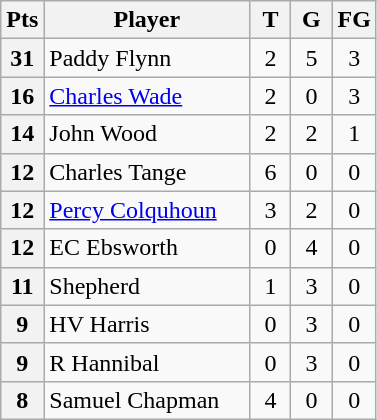<table class="wikitable" style="text-align:center;">
<tr>
<th width="20">Pts</th>
<th width="130">Player</th>
<th width="20">T</th>
<th width="20">G</th>
<th width="20">FG</th>
</tr>
<tr>
<th>31</th>
<td style="text-align:left;"> Paddy Flynn</td>
<td>2</td>
<td>5</td>
<td>3</td>
</tr>
<tr>
<th>16</th>
<td style="text-align:left;"> <a href='#'>Charles Wade</a></td>
<td>2</td>
<td>0</td>
<td>3</td>
</tr>
<tr>
<th>14</th>
<td style="text-align:left;"> John Wood</td>
<td>2</td>
<td>2</td>
<td>1</td>
</tr>
<tr>
<th>12</th>
<td style="text-align:left;"> Charles Tange</td>
<td>6</td>
<td>0</td>
<td>0</td>
</tr>
<tr>
<th>12</th>
<td style="text-align:left;"> <a href='#'>Percy Colquhoun</a></td>
<td>3</td>
<td>2</td>
<td>0</td>
</tr>
<tr>
<th>12</th>
<td style="text-align:left;"> EC Ebsworth</td>
<td>0</td>
<td>4</td>
<td>0</td>
</tr>
<tr>
<th>11</th>
<td style="text-align:left;"> Shepherd</td>
<td>1</td>
<td>3</td>
<td>0</td>
</tr>
<tr>
<th>9</th>
<td style="text-align:left;"> HV Harris</td>
<td>0</td>
<td>3</td>
<td>0</td>
</tr>
<tr>
<th>9</th>
<td style="text-align:left;"> R Hannibal</td>
<td>0</td>
<td>3</td>
<td>0</td>
</tr>
<tr>
<th>8</th>
<td style="text-align:left;"> Samuel Chapman</td>
<td>4</td>
<td>0</td>
<td>0</td>
</tr>
</table>
